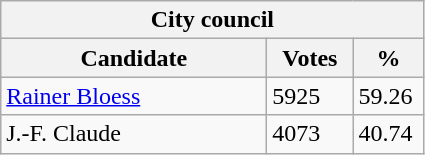<table class="wikitable">
<tr>
<th colspan="3">City council</th>
</tr>
<tr>
<th style="width: 170px">Candidate</th>
<th style="width: 50px">Votes</th>
<th style="width: 40px">%</th>
</tr>
<tr>
<td><a href='#'>Rainer Bloess</a></td>
<td>5925</td>
<td>59.26</td>
</tr>
<tr>
<td>J.-F. Claude</td>
<td>4073</td>
<td>40.74</td>
</tr>
</table>
